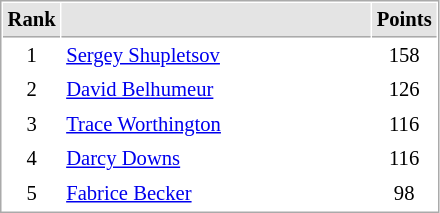<table cellspacing="1" cellpadding="3" style="border:1px solid #AAAAAA;font-size:86%">
<tr bgcolor="#E4E4E4">
<th style="border-bottom:1px solid #AAAAAA" width=10>Rank</th>
<th style="border-bottom:1px solid #AAAAAA" width=200></th>
<th style="border-bottom:1px solid #AAAAAA" width=20>Points</th>
</tr>
<tr>
<td align="center">1</td>
<td> <a href='#'>Sergey Shupletsov</a></td>
<td align=center>158</td>
</tr>
<tr>
<td align="center">2</td>
<td> <a href='#'>David Belhumeur</a></td>
<td align=center>126</td>
</tr>
<tr>
<td align="center">3</td>
<td> <a href='#'>Trace Worthington</a></td>
<td align=center>116</td>
</tr>
<tr>
<td align="center">4</td>
<td> <a href='#'>Darcy Downs</a></td>
<td align=center>116</td>
</tr>
<tr>
<td align="center">5</td>
<td> <a href='#'>Fabrice Becker</a></td>
<td align=center>98</td>
</tr>
</table>
